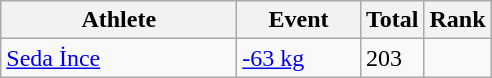<table class=wikitable>
<tr>
<th width=150>Athlete</th>
<th width=75>Event</th>
<th>Total</th>
<th>Rank</th>
</tr>
<tr>
<td><a href='#'>Seda İnce</a></td>
<td><a href='#'>-63 kg</a></td>
<td>203</td>
<td align=center></td>
</tr>
</table>
